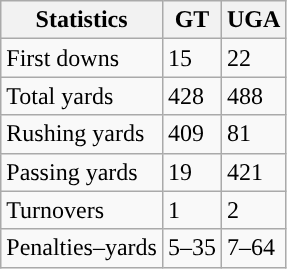<table class="wikitable" style="float: left;">
<tr>
<th>Statistics</th>
<th>GT</th>
<th>UGA</th>
</tr>
<tr>
<td>First downs</td>
<td>15</td>
<td>22</td>
</tr>
<tr>
<td>Total yards</td>
<td>428</td>
<td>488</td>
</tr>
<tr>
<td>Rushing yards</td>
<td>409</td>
<td>81</td>
</tr>
<tr>
<td>Passing yards</td>
<td>19</td>
<td>421</td>
</tr>
<tr>
<td>Turnovers</td>
<td>1</td>
<td>2</td>
</tr>
<tr>
<td>Penalties–yards</td>
<td>5–35</td>
<td>7–64</td>
</tr>
</table>
